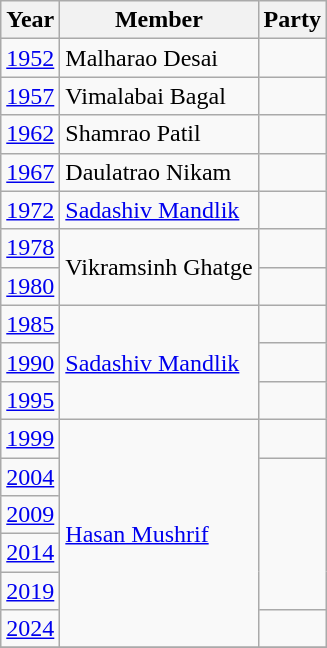<table class="wikitable">
<tr>
<th>Year</th>
<th>Member</th>
<th colspan="2">Party</th>
</tr>
<tr>
<td><a href='#'>1952</a></td>
<td>Malharao Desai</td>
<td></td>
</tr>
<tr>
<td><a href='#'>1957</a></td>
<td>Vimalabai Bagal</td>
</tr>
<tr>
<td><a href='#'>1962</a></td>
<td>Shamrao Patil</td>
<td></td>
</tr>
<tr>
<td><a href='#'>1967</a></td>
<td>Daulatrao Nikam</td>
</tr>
<tr>
<td><a href='#'>1972</a></td>
<td><a href='#'>Sadashiv Mandlik</a></td>
<td></td>
</tr>
<tr>
<td><a href='#'>1978</a></td>
<td rowspan="2">Vikramsinh Ghatge</td>
</tr>
<tr>
<td><a href='#'>1980</a></td>
<td></td>
</tr>
<tr>
<td><a href='#'>1985</a></td>
<td rowspan="3"><a href='#'>Sadashiv Mandlik</a></td>
<td></td>
</tr>
<tr>
<td><a href='#'>1990</a></td>
<td></td>
</tr>
<tr>
<td><a href='#'>1995</a></td>
</tr>
<tr>
<td><a href='#'>1999</a></td>
<td rowspan="6"><a href='#'>Hasan Mushrif</a></td>
<td></td>
</tr>
<tr>
<td><a href='#'>2004</a></td>
</tr>
<tr>
<td><a href='#'>2009</a></td>
</tr>
<tr>
<td><a href='#'>2014</a></td>
</tr>
<tr>
<td><a href='#'>2019</a></td>
</tr>
<tr>
<td><a href='#'>2024</a></td>
<td></td>
</tr>
<tr>
</tr>
</table>
